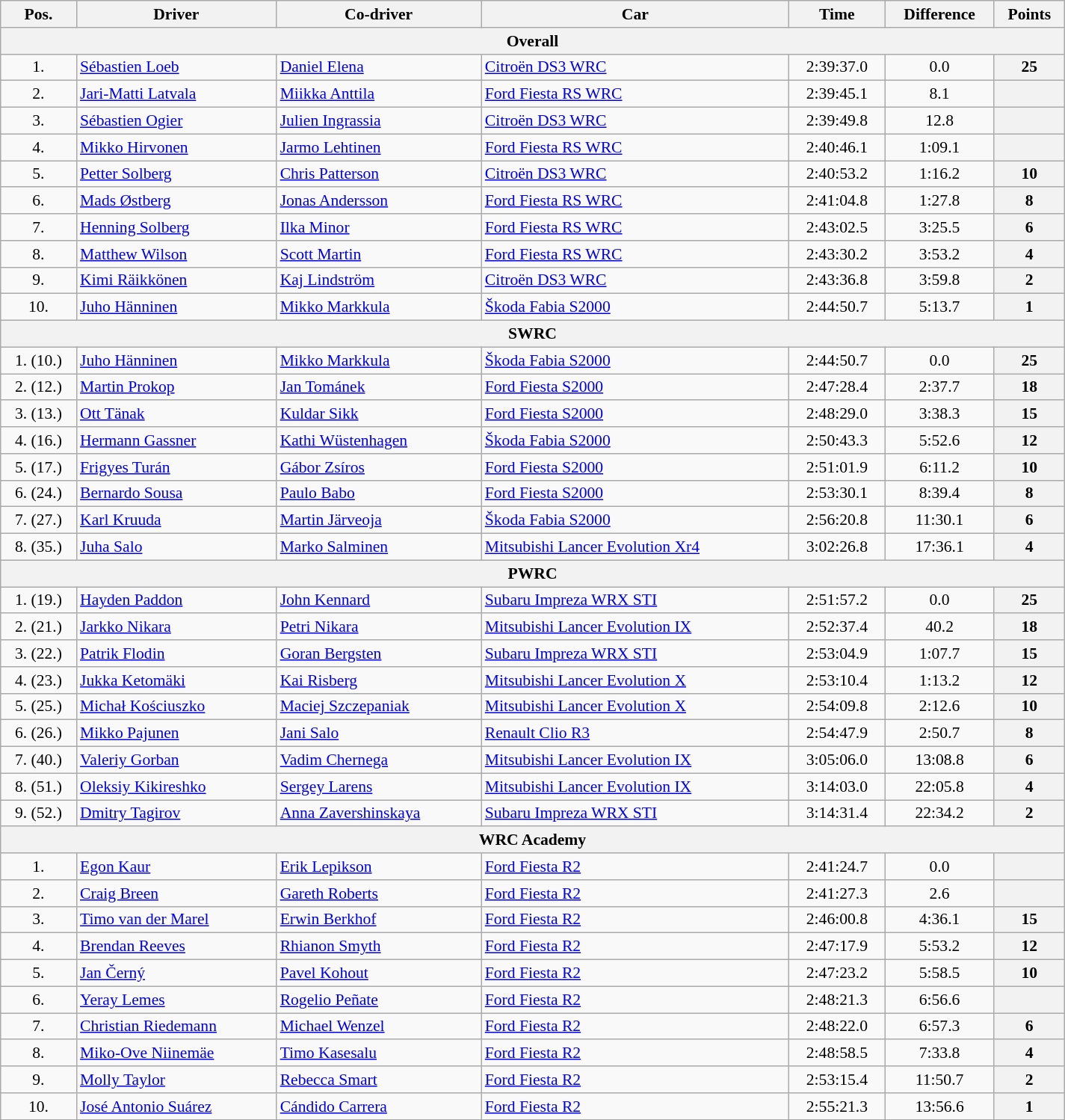<table class="wikitable" width="100%" style="text-align: center; font-size: 90%; max-width: 950px;">
<tr>
<th>Pos.</th>
<th>Driver</th>
<th>Co-driver</th>
<th>Car</th>
<th>Time</th>
<th>Difference</th>
<th>Points</th>
</tr>
<tr>
<th colspan=7>Overall</th>
</tr>
<tr>
<td>1.</td>
<td align="left"> <a href='#'>Sébastien Loeb</a></td>
<td align="left"> <a href='#'>Daniel Elena</a></td>
<td align="left"><a href='#'>Citroën DS3 WRC</a></td>
<td>2:39:37.0</td>
<td>0.0</td>
<th>25</th>
</tr>
<tr>
<td>2.</td>
<td align="left"> <a href='#'>Jari-Matti Latvala</a></td>
<td align="left"> <a href='#'>Miikka Anttila</a></td>
<td align="left"><a href='#'>Ford Fiesta RS WRC</a></td>
<td>2:39:45.1</td>
<td>8.1</td>
<th></th>
</tr>
<tr>
<td>3.</td>
<td align="left"> <a href='#'>Sébastien Ogier</a></td>
<td align="left"> <a href='#'>Julien Ingrassia</a></td>
<td align="left"><a href='#'>Citroën DS3 WRC</a></td>
<td>2:39:49.8</td>
<td>12.8</td>
<th></th>
</tr>
<tr>
<td>4.</td>
<td align="left"> <a href='#'>Mikko Hirvonen</a></td>
<td align="left"> <a href='#'>Jarmo Lehtinen</a></td>
<td align="left"><a href='#'>Ford Fiesta RS WRC</a></td>
<td>2:40:46.1</td>
<td>1:09.1</td>
<th></th>
</tr>
<tr>
<td>5.</td>
<td align="left"> <a href='#'>Petter Solberg</a></td>
<td align="left"> <a href='#'>Chris Patterson</a></td>
<td align="left"><a href='#'>Citroën DS3 WRC</a></td>
<td>2:40:53.2</td>
<td>1:16.2</td>
<th>10</th>
</tr>
<tr>
<td>6.</td>
<td align="left"> <a href='#'>Mads Østberg</a></td>
<td align="left"> <a href='#'>Jonas Andersson</a></td>
<td align="left"><a href='#'>Ford Fiesta RS WRC</a></td>
<td>2:41:04.8</td>
<td>1:27.8</td>
<th>8</th>
</tr>
<tr>
<td>7.</td>
<td align="left"> <a href='#'>Henning Solberg</a></td>
<td align="left"> <a href='#'>Ilka Minor</a></td>
<td align="left"><a href='#'>Ford Fiesta RS WRC</a></td>
<td>2:43:02.5</td>
<td>3:25.5</td>
<th>6</th>
</tr>
<tr>
<td>8.</td>
<td align="left"> <a href='#'>Matthew Wilson</a></td>
<td align="left"> <a href='#'>Scott Martin</a></td>
<td align="left"><a href='#'>Ford Fiesta RS WRC</a></td>
<td>2:43:30.2</td>
<td>3:53.2</td>
<th>4</th>
</tr>
<tr>
<td>9.</td>
<td align="left"> <a href='#'>Kimi Räikkönen</a></td>
<td align="left"> <a href='#'>Kaj Lindström</a></td>
<td align="left"><a href='#'>Citroën DS3 WRC</a></td>
<td>2:43:36.8</td>
<td>3:59.8</td>
<th>2</th>
</tr>
<tr>
<td>10.</td>
<td align="left"> <a href='#'>Juho Hänninen</a></td>
<td align="left"> <a href='#'>Mikko Markkula</a></td>
<td align="left"><a href='#'>Škoda Fabia S2000</a></td>
<td>2:44:50.7</td>
<td>5:13.7</td>
<th>1</th>
</tr>
<tr>
<th colspan=7>SWRC</th>
</tr>
<tr>
<td>1. (10.)</td>
<td align="left"> <a href='#'>Juho Hänninen</a></td>
<td align="left"> <a href='#'>Mikko Markkula</a></td>
<td align="left"><a href='#'>Škoda Fabia S2000</a></td>
<td>2:44:50.7</td>
<td>0.0</td>
<th>25</th>
</tr>
<tr>
<td>2. (12.)</td>
<td align="left"> <a href='#'>Martin Prokop</a></td>
<td align="left"> <a href='#'>Jan Tománek</a></td>
<td align="left"><a href='#'>Ford Fiesta S2000</a></td>
<td>2:47:28.4</td>
<td>2:37.7</td>
<th>18</th>
</tr>
<tr>
<td>3. (13.)</td>
<td align="left"> <a href='#'>Ott Tänak</a></td>
<td align="left"> <a href='#'>Kuldar Sikk</a></td>
<td align="left"><a href='#'>Ford Fiesta S2000</a></td>
<td>2:48:29.0</td>
<td>3:38.3</td>
<th>15</th>
</tr>
<tr>
<td>4. (16.)</td>
<td align="left"> <a href='#'>Hermann Gassner</a></td>
<td align="left"> <a href='#'>Kathi Wüstenhagen</a></td>
<td align="left"><a href='#'>Škoda Fabia S2000</a></td>
<td>2:50:43.3</td>
<td>5:52.6</td>
<th>12</th>
</tr>
<tr>
<td>5. (17.)</td>
<td align="left"> <a href='#'>Frigyes Turán</a></td>
<td align="left"> <a href='#'>Gábor Zsíros</a></td>
<td align="left"><a href='#'>Ford Fiesta S2000</a></td>
<td>2:51:01.9</td>
<td>6:11.2</td>
<th>10</th>
</tr>
<tr>
<td>6. (24.)</td>
<td align="left"> <a href='#'>Bernardo Sousa</a></td>
<td align="left"> <a href='#'>Paulo Babo</a></td>
<td align="left"><a href='#'>Ford Fiesta S2000</a></td>
<td>2:53:30.1</td>
<td>8:39.4</td>
<th>8</th>
</tr>
<tr>
<td>7. (27.)</td>
<td align="left"> <a href='#'>Karl Kruuda</a></td>
<td align="left"> <a href='#'>Martin Järveoja</a></td>
<td align="left"><a href='#'>Škoda Fabia S2000</a></td>
<td>2:56:20.8</td>
<td>11:30.1</td>
<th>6</th>
</tr>
<tr>
<td>8. (35.)</td>
<td align="left"> <a href='#'>Juha Salo</a></td>
<td align="left"> <a href='#'>Marko Salminen</a></td>
<td align="left"><a href='#'>Mitsubishi Lancer Evolution Xr4</a></td>
<td>3:02:26.8</td>
<td>17:36.1</td>
<th>4</th>
</tr>
<tr>
<th colspan=7>PWRC</th>
</tr>
<tr>
<td>1. (19.)</td>
<td align="left"> <a href='#'>Hayden Paddon</a></td>
<td align="left"> <a href='#'>John Kennard</a></td>
<td align="left"><a href='#'>Subaru Impreza WRX STI</a></td>
<td>2:51:57.2</td>
<td>0.0</td>
<th>25</th>
</tr>
<tr>
<td>2. (21.)</td>
<td align="left"> <a href='#'>Jarkko Nikara</a></td>
<td align="left"> <a href='#'>Petri Nikara</a></td>
<td align="left"><a href='#'>Mitsubishi Lancer Evolution IX</a></td>
<td>2:52:37.4</td>
<td>40.2</td>
<th>18</th>
</tr>
<tr>
<td>3. (22.)</td>
<td align="left"> <a href='#'>Patrik Flodin</a></td>
<td align="left"> <a href='#'>Goran Bergsten</a></td>
<td align="left"><a href='#'>Subaru Impreza WRX STI</a></td>
<td>2:53:04.9</td>
<td>1:07.7</td>
<th>15</th>
</tr>
<tr>
<td>4. (23.)</td>
<td align="left"> <a href='#'>Jukka Ketomäki</a></td>
<td align="left"> <a href='#'>Kai Risberg</a></td>
<td align="left"><a href='#'>Mitsubishi Lancer Evolution X</a></td>
<td>2:53:10.4</td>
<td>1:13.2</td>
<th>12</th>
</tr>
<tr>
<td>5. (25.)</td>
<td align="left"> <a href='#'>Michał Kościuszko</a></td>
<td align="left"> <a href='#'>Maciej Szczepaniak</a></td>
<td align="left"><a href='#'>Mitsubishi Lancer Evolution X</a></td>
<td>2:54:09.8</td>
<td>2:12.6</td>
<th>10</th>
</tr>
<tr>
<td>6. (26.)</td>
<td align="left"> <a href='#'>Mikko Pajunen</a></td>
<td align="left"> <a href='#'>Jani Salo</a></td>
<td align="left"><a href='#'>Renault Clio R3</a></td>
<td>2:54:47.9</td>
<td>2:50.7</td>
<th>8</th>
</tr>
<tr>
<td>7. (40.)</td>
<td align="left"> <a href='#'>Valeriy Gorban</a></td>
<td align="left"> <a href='#'>Vadim Chernega</a></td>
<td align="left"><a href='#'>Mitsubishi Lancer Evolution IX</a></td>
<td>3:05:06.0</td>
<td>13:08.8</td>
<th>6</th>
</tr>
<tr>
<td>8. (51.)</td>
<td align="left"> <a href='#'>Oleksiy Kikireshko</a></td>
<td align="left"> <a href='#'>Sergey Larens</a></td>
<td align="left"><a href='#'>Mitsubishi Lancer Evolution IX</a></td>
<td>3:14:03.0</td>
<td>22:05.8</td>
<th>4</th>
</tr>
<tr>
<td>9. (52.)</td>
<td align="left"> <a href='#'>Dmitry Tagirov</a></td>
<td align="left"> <a href='#'>Anna Zavershinskaya</a></td>
<td align="left"><a href='#'>Subaru Impreza WRX STI</a></td>
<td>3:14:31.4</td>
<td>22:34.2</td>
<th>2</th>
</tr>
<tr>
<th colspan=7>WRC Academy</th>
</tr>
<tr>
<td>1.</td>
<td align="left"> <a href='#'>Egon Kaur</a></td>
<td align="left"> <a href='#'>Erik Lepikson</a></td>
<td align="left"><a href='#'>Ford Fiesta R2</a></td>
<td>2:41:24.7</td>
<td>0.0</td>
<th></th>
</tr>
<tr>
<td>2.</td>
<td align="left"> <a href='#'>Craig Breen</a></td>
<td align="left"> <a href='#'>Gareth Roberts</a></td>
<td align="left"><a href='#'>Ford Fiesta R2</a></td>
<td>2:41:27.3</td>
<td>2.6</td>
<th></th>
</tr>
<tr>
<td>3.</td>
<td align="left"> <a href='#'>Timo van der Marel</a></td>
<td align="left"> <a href='#'>Erwin Berkhof</a></td>
<td align="left"><a href='#'>Ford Fiesta R2</a></td>
<td>2:46:00.8</td>
<td>4:36.1</td>
<th>15</th>
</tr>
<tr>
<td>4.</td>
<td align="left"> <a href='#'>Brendan Reeves</a></td>
<td align="left"> <a href='#'>Rhianon Smyth</a></td>
<td align="left"><a href='#'>Ford Fiesta R2</a></td>
<td>2:47:17.9</td>
<td>5:53.2</td>
<th>12</th>
</tr>
<tr>
<td>5.</td>
<td align="left"> <a href='#'>Jan Černý</a></td>
<td align="left"> <a href='#'>Pavel Kohout</a></td>
<td align="left"><a href='#'>Ford Fiesta R2</a></td>
<td>2:47:23.2</td>
<td>5:58.5</td>
<th>10</th>
</tr>
<tr>
<td>6.</td>
<td align="left"> <a href='#'>Yeray Lemes</a></td>
<td align="left"> <a href='#'>Rogelio Peñate</a></td>
<td align="left"><a href='#'>Ford Fiesta R2</a></td>
<td>2:48:21.3</td>
<td>6:56.6</td>
<th></th>
</tr>
<tr>
<td>7.</td>
<td align="left"> <a href='#'>Christian Riedemann</a></td>
<td align="left"> <a href='#'>Michael Wenzel</a></td>
<td align="left"><a href='#'>Ford Fiesta R2</a></td>
<td>2:48:22.0</td>
<td>6:57.3</td>
<th>6</th>
</tr>
<tr>
<td>8.</td>
<td align="left"> <a href='#'>Miko-Ove Niinemäe</a></td>
<td align="left"> <a href='#'>Timo Kasesalu</a></td>
<td align="left"><a href='#'>Ford Fiesta R2</a></td>
<td>2:48:58.5</td>
<td>7:33.8</td>
<th>4</th>
</tr>
<tr>
<td>9.</td>
<td align="left"> <a href='#'>Molly Taylor</a></td>
<td align="left"> <a href='#'>Rebecca Smart</a></td>
<td align="left"><a href='#'>Ford Fiesta R2</a></td>
<td>2:53:15.4</td>
<td>11:50.7</td>
<th>2</th>
</tr>
<tr>
<td>10.</td>
<td align="left"> <a href='#'>José Antonio Suárez</a></td>
<td align="left"> <a href='#'>Cándido Carrera</a></td>
<td align="left"><a href='#'>Ford Fiesta R2</a></td>
<td>2:55:21.3</td>
<td>13:56.6</td>
<th>1</th>
</tr>
</table>
